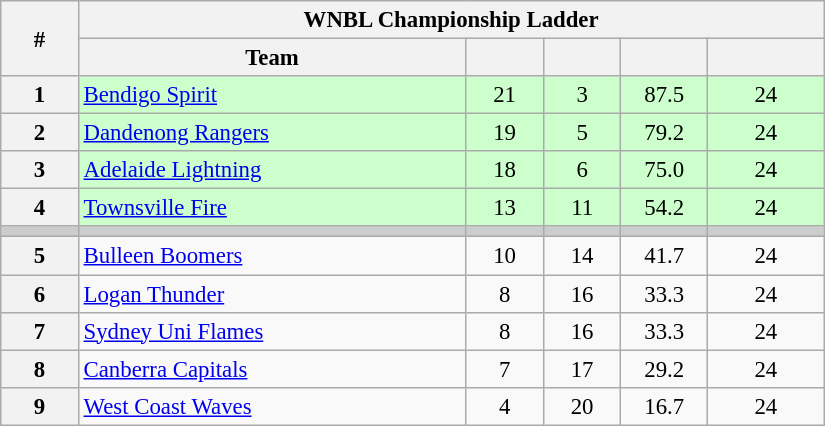<table class="wikitable" width="43.5%" style="font-size:95%; text-align:center">
<tr>
<th width="5%" rowspan=2>#</th>
<th colspan="6" align="center"><strong>WNBL Championship Ladder</strong></th>
</tr>
<tr>
<th width="25%">Team</th>
<th width="5%"></th>
<th width="5%"></th>
<th width="5%"></th>
<th width="7.5%"></th>
</tr>
<tr style="background-color:#CCFFCC">
<th>1</th>
<td style="text-align:left;"><a href='#'>Bendigo Spirit</a></td>
<td>21</td>
<td>3</td>
<td>87.5</td>
<td>24</td>
</tr>
<tr style="background-color:#CCFFCC">
<th>2</th>
<td style="text-align:left;"><a href='#'>Dandenong Rangers</a></td>
<td>19</td>
<td>5</td>
<td>79.2</td>
<td>24</td>
</tr>
<tr style="background-color:#CCFFCC">
<th>3</th>
<td style="text-align:left;"><a href='#'>Adelaide Lightning</a></td>
<td>18</td>
<td>6</td>
<td>75.0</td>
<td>24</td>
</tr>
<tr style="background-color:#CCFFCC">
<th>4</th>
<td style="text-align:left;"><a href='#'>Townsville Fire</a></td>
<td>13</td>
<td>11</td>
<td>54.2</td>
<td>24</td>
</tr>
<tr style="background-color:#cccccc;">
<td></td>
<td></td>
<td></td>
<td></td>
<td></td>
<td></td>
</tr>
<tr>
<th>5</th>
<td style="text-align:left;"><a href='#'>Bulleen Boomers</a></td>
<td>10</td>
<td>14</td>
<td>41.7</td>
<td>24</td>
</tr>
<tr>
<th>6</th>
<td style="text-align:left;"><a href='#'>Logan Thunder</a></td>
<td>8</td>
<td>16</td>
<td>33.3</td>
<td>24</td>
</tr>
<tr>
<th>7</th>
<td style="text-align:left;"><a href='#'>Sydney Uni Flames</a></td>
<td>8</td>
<td>16</td>
<td>33.3</td>
<td>24</td>
</tr>
<tr>
<th>8</th>
<td style="text-align:left;"><a href='#'>Canberra Capitals</a></td>
<td>7</td>
<td>17</td>
<td>29.2</td>
<td>24</td>
</tr>
<tr>
<th>9</th>
<td style="text-align:left;"><a href='#'>West Coast Waves</a></td>
<td>4</td>
<td>20</td>
<td>16.7</td>
<td>24</td>
</tr>
</table>
